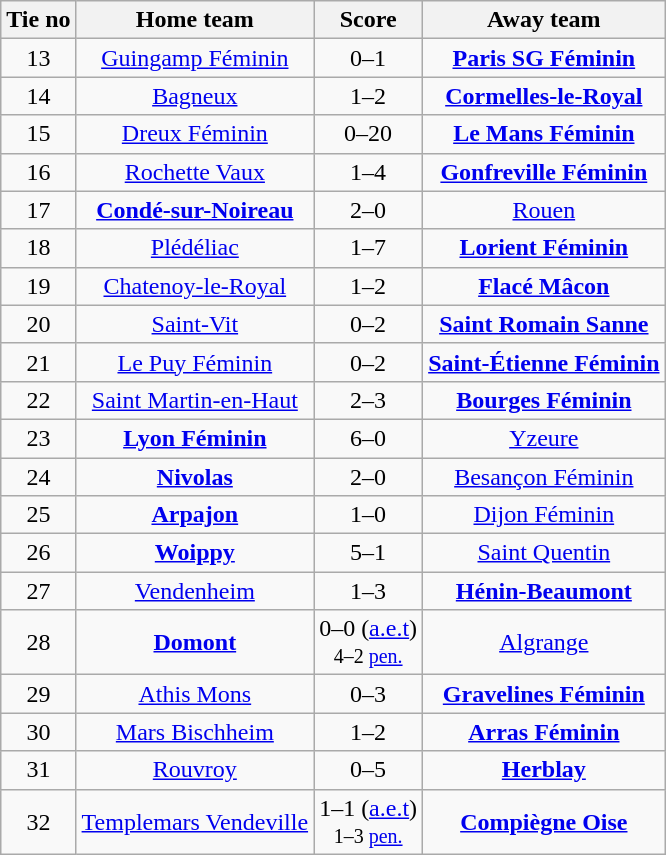<table class="wikitable" style="text-align:center">
<tr>
<th>Tie no</th>
<th>Home team</th>
<th>Score</th>
<th>Away team</th>
</tr>
<tr>
<td>13</td>
<td><a href='#'>Guingamp Féminin</a></td>
<td>0–1</td>
<td><strong><a href='#'>Paris SG Féminin</a></strong></td>
</tr>
<tr>
<td>14</td>
<td><a href='#'>Bagneux</a></td>
<td>1–2</td>
<td><strong><a href='#'>Cormelles-le-Royal</a></strong></td>
</tr>
<tr>
<td>15</td>
<td><a href='#'>Dreux Féminin</a></td>
<td>0–20</td>
<td><strong><a href='#'>Le Mans Féminin</a></strong></td>
</tr>
<tr>
<td>16</td>
<td><a href='#'>Rochette Vaux</a></td>
<td>1–4</td>
<td><strong><a href='#'>Gonfreville Féminin</a></strong></td>
</tr>
<tr>
<td>17</td>
<td><strong><a href='#'>Condé-sur-Noireau</a></strong></td>
<td>2–0</td>
<td><a href='#'>Rouen</a></td>
</tr>
<tr>
<td>18</td>
<td><a href='#'>Plédéliac</a></td>
<td>1–7</td>
<td><strong><a href='#'>Lorient Féminin</a></strong></td>
</tr>
<tr>
<td>19</td>
<td><a href='#'>Chatenoy-le-Royal</a></td>
<td>1–2</td>
<td><strong><a href='#'>Flacé Mâcon</a></strong></td>
</tr>
<tr>
<td>20</td>
<td><a href='#'>Saint-Vit</a></td>
<td>0–2</td>
<td><strong><a href='#'>Saint Romain Sanne</a></strong></td>
</tr>
<tr>
<td>21</td>
<td><a href='#'>Le Puy Féminin</a></td>
<td>0–2</td>
<td><strong><a href='#'>Saint-Étienne Féminin</a></strong></td>
</tr>
<tr>
<td>22</td>
<td><a href='#'>Saint Martin-en-Haut</a></td>
<td>2–3</td>
<td><strong><a href='#'>Bourges Féminin</a></strong></td>
</tr>
<tr>
<td>23</td>
<td><strong><a href='#'>Lyon Féminin</a></strong></td>
<td>6–0</td>
<td><a href='#'>Yzeure</a></td>
</tr>
<tr>
<td>24</td>
<td><strong><a href='#'>Nivolas</a></strong></td>
<td>2–0</td>
<td><a href='#'>Besançon Féminin</a></td>
</tr>
<tr>
<td>25</td>
<td><strong><a href='#'>Arpajon</a></strong></td>
<td>1–0</td>
<td><a href='#'>Dijon Féminin</a></td>
</tr>
<tr>
<td>26</td>
<td><strong><a href='#'>Woippy</a></strong></td>
<td>5–1</td>
<td><a href='#'>Saint Quentin</a></td>
</tr>
<tr>
<td>27</td>
<td><a href='#'>Vendenheim</a></td>
<td>1–3</td>
<td><strong><a href='#'>Hénin-Beaumont</a></strong></td>
</tr>
<tr>
<td>28</td>
<td><strong><a href='#'>Domont</a></strong></td>
<td>0–0 (<a href='#'>a.e.t</a>) <br> <small>4–2 <a href='#'>pen.</a></small></td>
<td><a href='#'>Algrange</a></td>
</tr>
<tr>
<td>29</td>
<td><a href='#'>Athis Mons</a></td>
<td>0–3</td>
<td><strong><a href='#'>Gravelines Féminin</a></strong></td>
</tr>
<tr>
<td>30</td>
<td><a href='#'>Mars Bischheim</a></td>
<td>1–2</td>
<td><strong><a href='#'>Arras Féminin</a></strong></td>
</tr>
<tr>
<td>31</td>
<td><a href='#'>Rouvroy</a></td>
<td>0–5</td>
<td><strong><a href='#'>Herblay</a></strong></td>
</tr>
<tr>
<td>32</td>
<td><a href='#'>Templemars Vendeville</a></td>
<td>1–1 (<a href='#'>a.e.t</a>) <br> <small>1–3 <a href='#'>pen.</a></small></td>
<td><strong><a href='#'>Compiègne Oise</a></strong></td>
</tr>
</table>
